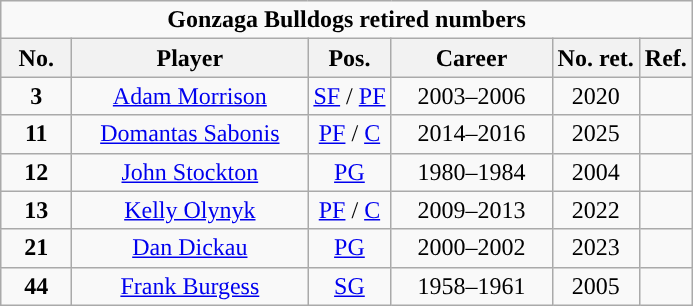<table class="wikitable sortable" style="text-align:center">
<tr>
<td colspan=6><strong>Gonzaga Bulldogs retired numbers</strong></td>
</tr>
<tr>
<th width=40px>No.</th>
<th width=150px>Player</th>
<th width=px>Pos.</th>
<th width=100px>Career</th>
<th width=px>No. ret.</th>
<th width=px>Ref.</th>
</tr>
<tr>
<td><strong>3</strong></td>
<td><a href='#'>Adam Morrison</a></td>
<td><a href='#'>SF</a> / <a href='#'>PF</a></td>
<td>2003–2006</td>
<td>2020</td>
<td></td>
</tr>
<tr>
<td><strong>11</strong></td>
<td><a href='#'>Domantas Sabonis</a></td>
<td><a href='#'>PF</a> / <a href='#'>C</a></td>
<td>2014–2016</td>
<td>2025</td>
<td></td>
</tr>
<tr>
<td><strong>12</strong></td>
<td><a href='#'>John Stockton</a></td>
<td><a href='#'>PG</a></td>
<td>1980–1984</td>
<td>2004</td>
<td></td>
</tr>
<tr>
<td><strong>13</strong></td>
<td><a href='#'>Kelly Olynyk</a></td>
<td><a href='#'>PF</a> / <a href='#'>C</a></td>
<td>2009–2013</td>
<td>2022</td>
<td></td>
</tr>
<tr>
<td><strong>21</strong></td>
<td><a href='#'>Dan Dickau</a></td>
<td><a href='#'>PG</a></td>
<td>2000–2002</td>
<td>2023</td>
<td></td>
</tr>
<tr>
<td><strong>44</strong></td>
<td><a href='#'>Frank Burgess</a></td>
<td><a href='#'>SG</a></td>
<td>1958–1961</td>
<td>2005</td>
<td></td>
</tr>
</table>
